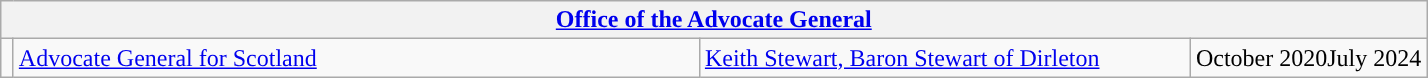<table class="wikitable">
<tr>
<th colspan="4"><a href='#'>Office of the Advocate General</a></th>
</tr>
<tr>
<td rowspan="1" style="width: 1px; background: "></td>
<td rowspan="1" style="width: 450px;"><a href='#'>Advocate General for Scotland</a></td>
<td style="width: 320px;"><a href='#'>Keith Stewart, Baron Stewart of Dirleton</a></td>
<td>October 2020July 2024</td>
</tr>
</table>
